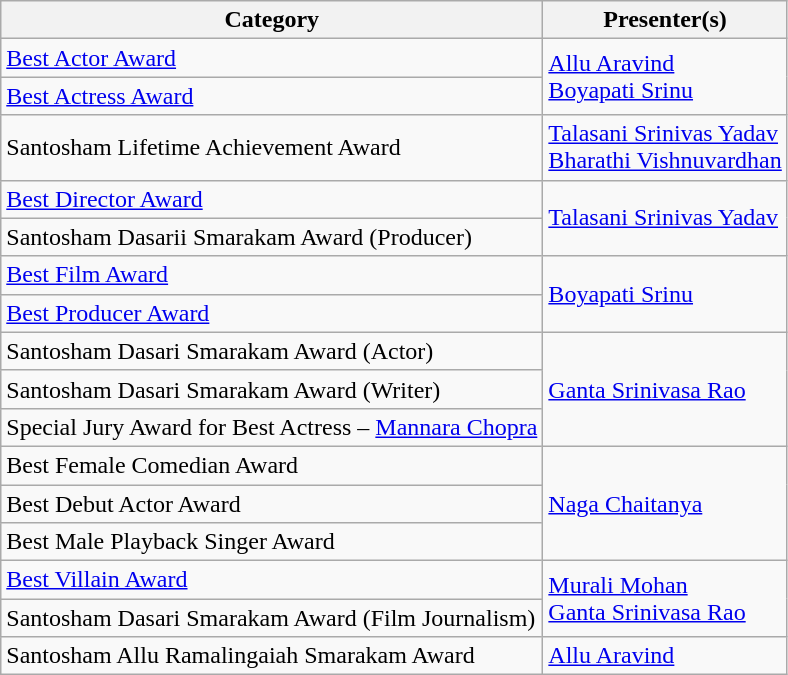<table class="wikitable">
<tr>
<th>Category</th>
<th>Presenter(s)</th>
</tr>
<tr>
<td><a href='#'>Best Actor Award</a></td>
<td rowspan="2"><a href='#'>Allu Aravind</a><br><a href='#'>Boyapati Srinu</a></td>
</tr>
<tr>
<td><a href='#'>Best Actress Award</a></td>
</tr>
<tr>
<td>Santosham Lifetime Achievement Award</td>
<td><a href='#'>Talasani Srinivas Yadav</a><br><a href='#'>Bharathi Vishnuvardhan</a></td>
</tr>
<tr>
<td><a href='#'>Best Director Award</a></td>
<td rowspan="2"><a href='#'>Talasani Srinivas Yadav</a></td>
</tr>
<tr>
<td>Santosham Dasarii Smarakam Award (Producer)</td>
</tr>
<tr>
<td><a href='#'>Best Film Award</a></td>
<td rowspan="2"><a href='#'>Boyapati Srinu</a></td>
</tr>
<tr>
<td><a href='#'>Best Producer Award</a></td>
</tr>
<tr>
<td>Santosham Dasari Smarakam Award (Actor)</td>
<td rowspan="3"><a href='#'>Ganta Srinivasa Rao</a></td>
</tr>
<tr>
<td>Santosham Dasari Smarakam Award (Writer)</td>
</tr>
<tr>
<td>Special Jury Award for Best Actress – <a href='#'>Mannara Chopra</a></td>
</tr>
<tr>
<td>Best Female Comedian Award</td>
<td rowspan="3"><a href='#'>Naga Chaitanya</a></td>
</tr>
<tr>
<td>Best Debut Actor Award</td>
</tr>
<tr>
<td>Best Male Playback Singer Award</td>
</tr>
<tr>
<td><a href='#'>Best Villain Award</a></td>
<td rowspan="2"><a href='#'>Murali Mohan</a><br><a href='#'>Ganta Srinivasa Rao</a></td>
</tr>
<tr>
<td>Santosham Dasari Smarakam Award (Film Journalism)</td>
</tr>
<tr>
<td>Santosham Allu Ramalingaiah Smarakam Award</td>
<td><a href='#'>Allu Aravind</a></td>
</tr>
</table>
